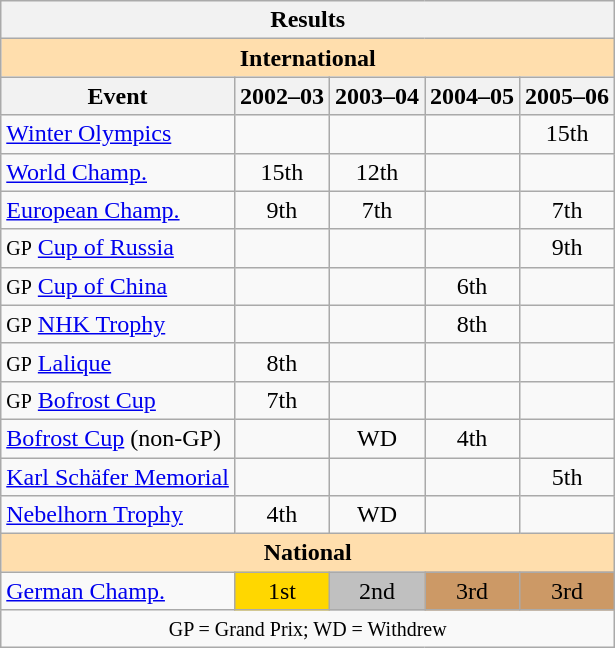<table class="wikitable" style="text-align:center">
<tr>
<th colspan=5 align=center><strong>Results</strong></th>
</tr>
<tr>
<th style="background-color: #ffdead; " colspan=5 align=center><strong>International</strong></th>
</tr>
<tr>
<th>Event</th>
<th>2002–03</th>
<th>2003–04</th>
<th>2004–05</th>
<th>2005–06</th>
</tr>
<tr>
<td align=left><a href='#'>Winter Olympics</a></td>
<td></td>
<td></td>
<td></td>
<td>15th</td>
</tr>
<tr>
<td align=left><a href='#'>World Champ.</a></td>
<td>15th</td>
<td>12th</td>
<td></td>
<td></td>
</tr>
<tr>
<td align=left><a href='#'>European Champ.</a></td>
<td>9th</td>
<td>7th</td>
<td></td>
<td>7th</td>
</tr>
<tr>
<td align=left><small>GP</small> <a href='#'>Cup of Russia</a></td>
<td></td>
<td></td>
<td></td>
<td>9th</td>
</tr>
<tr>
<td align=left><small>GP</small> <a href='#'>Cup of China</a></td>
<td></td>
<td></td>
<td>6th</td>
<td></td>
</tr>
<tr>
<td align=left><small>GP</small> <a href='#'>NHK Trophy</a></td>
<td></td>
<td></td>
<td>8th</td>
<td></td>
</tr>
<tr>
<td align=left><small>GP</small> <a href='#'>Lalique</a></td>
<td>8th</td>
<td></td>
<td></td>
<td></td>
</tr>
<tr>
<td align=left><small>GP</small> <a href='#'>Bofrost Cup</a></td>
<td>7th</td>
<td></td>
<td></td>
<td></td>
</tr>
<tr>
<td align=left><a href='#'>Bofrost Cup</a> (non-GP)</td>
<td></td>
<td>WD</td>
<td>4th</td>
<td></td>
</tr>
<tr>
<td align=left><a href='#'>Karl Schäfer Memorial</a></td>
<td></td>
<td></td>
<td></td>
<td>5th</td>
</tr>
<tr>
<td align=left><a href='#'>Nebelhorn Trophy</a></td>
<td>4th</td>
<td>WD</td>
<td></td>
<td></td>
</tr>
<tr>
<th style="background-color: #ffdead; " colspan=5 align=center><strong>National</strong></th>
</tr>
<tr>
<td align=left><a href='#'>German Champ.</a></td>
<td bgcolor=gold>1st</td>
<td bgcolor=silver>2nd</td>
<td bgcolor=cc9966>3rd</td>
<td bgcolor=cc9966>3rd</td>
</tr>
<tr>
<td colspan=5 align=center><small> GP = Grand Prix; WD = Withdrew </small></td>
</tr>
</table>
